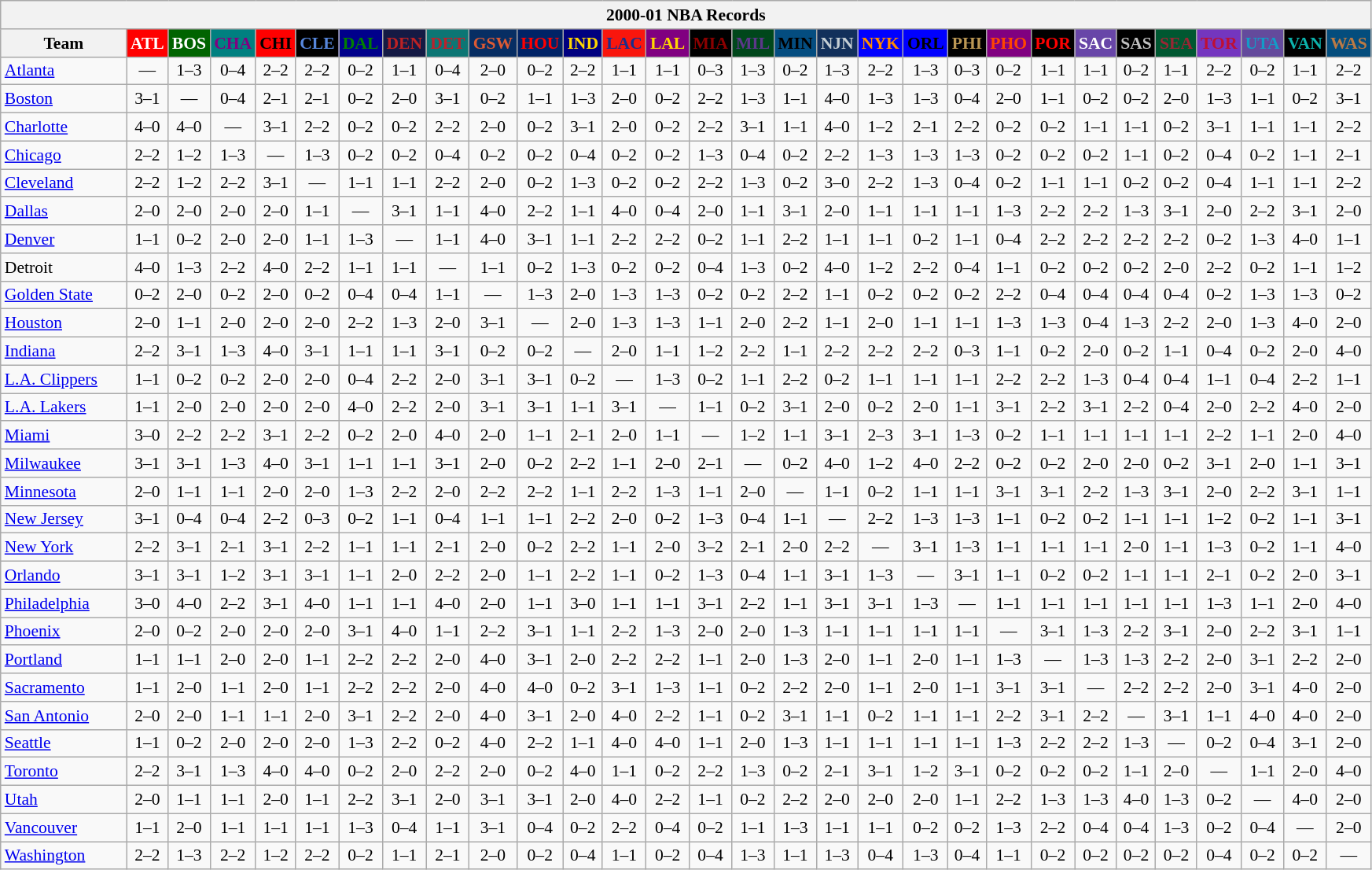<table class="wikitable" style="font-size:90%; text-align:center;">
<tr>
<th colspan=30>2000-01 NBA Records</th>
</tr>
<tr>
<th width=100>Team</th>
<th style="background:#FF0000;color:#FFFFFF;width=35">ATL</th>
<th style="background:#006400;color:#FFFFFF;width=35">BOS</th>
<th style="background:#008080;color:#800080;width=35">CHA</th>
<th style="background:#FF0000;color:#000000;width=35">CHI</th>
<th style="background:#000000;color:#5787DC;width=35">CLE</th>
<th style="background:#00008B;color:#008000;width=35">DAL</th>
<th style="background:#141A44;color:#BC2224;width=35">DEN</th>
<th style="background:#0C7674;color:#BB222C;width=35">DET</th>
<th style="background:#072E63;color:#DC5A34;width=35">GSW</th>
<th style="background:#002366;color:#FF0000;width=35">HOU</th>
<th style="background:#000080;color:#FFD700;width=35">IND</th>
<th style="background:#F9160D;color:#1A2E8B;width=35">LAC</th>
<th style="background:#800080;color:#FFD700;width=35">LAL</th>
<th style="background:#000000;color:#8B0000;width=35">MIA</th>
<th style="background:#00471B;color:#5C378A;width=35">MIL</th>
<th style="background:#044D80;color:#000000;width=35">MIN</th>
<th style="background:#12305B;color:#C4CED4;width=35">NJN</th>
<th style="background:#0000FF;color:#FF8C00;width=35">NYK</th>
<th style="background:#0000FF;color:#000000;width=35">ORL</th>
<th style="background:#000000;color:#BB9754;width=35">PHI</th>
<th style="background:#800080;color:#FF4500;width=35">PHO</th>
<th style="background:#000000;color:#FF0000;width=35">POR</th>
<th style="background:#6846A8;color:#FFFFFF;width=35">SAC</th>
<th style="background:#000000;color:#C0C0C0;width=35">SAS</th>
<th style="background:#005831;color:#992634;width=35">SEA</th>
<th style="background:#7436BF;color:#BE0F34;width=35">TOR</th>
<th style="background:#644A9C;color:#149BC7;width=35">UTA</th>
<th style="background:#000000;color:#0CB2AC;width=35">VAN</th>
<th style="background:#044D7D;color:#BC7A44;width=35">WAS</th>
</tr>
<tr>
<td style="text-align:left;"><a href='#'>Atlanta</a></td>
<td>—</td>
<td>1–3</td>
<td>0–4</td>
<td>2–2</td>
<td>2–2</td>
<td>0–2</td>
<td>1–1</td>
<td>0–4</td>
<td>2–0</td>
<td>0–2</td>
<td>2–2</td>
<td>1–1</td>
<td>1–1</td>
<td>0–3</td>
<td>1–3</td>
<td>0–2</td>
<td>1–3</td>
<td>2–2</td>
<td>1–3</td>
<td>0–3</td>
<td>0–2</td>
<td>1–1</td>
<td>1–1</td>
<td>0–2</td>
<td>1–1</td>
<td>2–2</td>
<td>0–2</td>
<td>1–1</td>
<td>2–2</td>
</tr>
<tr>
<td style="text-align:left;"><a href='#'>Boston</a></td>
<td>3–1</td>
<td>—</td>
<td>0–4</td>
<td>2–1</td>
<td>2–1</td>
<td>0–2</td>
<td>2–0</td>
<td>3–1</td>
<td>0–2</td>
<td>1–1</td>
<td>1–3</td>
<td>2–0</td>
<td>0–2</td>
<td>2–2</td>
<td>1–3</td>
<td>1–1</td>
<td>4–0</td>
<td>1–3</td>
<td>1–3</td>
<td>0–4</td>
<td>2–0</td>
<td>1–1</td>
<td>0–2</td>
<td>0–2</td>
<td>2–0</td>
<td>1–3</td>
<td>1–1</td>
<td>0–2</td>
<td>3–1</td>
</tr>
<tr>
<td style="text-align:left;"><a href='#'>Charlotte</a></td>
<td>4–0</td>
<td>4–0</td>
<td>—</td>
<td>3–1</td>
<td>2–2</td>
<td>0–2</td>
<td>0–2</td>
<td>2–2</td>
<td>2–0</td>
<td>0–2</td>
<td>3–1</td>
<td>2–0</td>
<td>0–2</td>
<td>2–2</td>
<td>3–1</td>
<td>1–1</td>
<td>4–0</td>
<td>1–2</td>
<td>2–1</td>
<td>2–2</td>
<td>0–2</td>
<td>0–2</td>
<td>1–1</td>
<td>1–1</td>
<td>0–2</td>
<td>3–1</td>
<td>1–1</td>
<td>1–1</td>
<td>2–2</td>
</tr>
<tr>
<td style="text-align:left;"><a href='#'>Chicago</a></td>
<td>2–2</td>
<td>1–2</td>
<td>1–3</td>
<td>—</td>
<td>1–3</td>
<td>0–2</td>
<td>0–2</td>
<td>0–4</td>
<td>0–2</td>
<td>0–2</td>
<td>0–4</td>
<td>0–2</td>
<td>0–2</td>
<td>1–3</td>
<td>0–4</td>
<td>0–2</td>
<td>2–2</td>
<td>1–3</td>
<td>1–3</td>
<td>1–3</td>
<td>0–2</td>
<td>0–2</td>
<td>0–2</td>
<td>1–1</td>
<td>0–2</td>
<td>0–4</td>
<td>0–2</td>
<td>1–1</td>
<td>2–1</td>
</tr>
<tr>
<td style="text-align:left;"><a href='#'>Cleveland</a></td>
<td>2–2</td>
<td>1–2</td>
<td>2–2</td>
<td>3–1</td>
<td>—</td>
<td>1–1</td>
<td>1–1</td>
<td>2–2</td>
<td>2–0</td>
<td>0–2</td>
<td>1–3</td>
<td>0–2</td>
<td>0–2</td>
<td>2–2</td>
<td>1–3</td>
<td>0–2</td>
<td>3–0</td>
<td>2–2</td>
<td>1–3</td>
<td>0–4</td>
<td>0–2</td>
<td>1–1</td>
<td>1–1</td>
<td>0–2</td>
<td>0–2</td>
<td>0–4</td>
<td>1–1</td>
<td>1–1</td>
<td>2–2</td>
</tr>
<tr>
<td style="text-align:left;"><a href='#'>Dallas</a></td>
<td>2–0</td>
<td>2–0</td>
<td>2–0</td>
<td>2–0</td>
<td>1–1</td>
<td>—</td>
<td>3–1</td>
<td>1–1</td>
<td>4–0</td>
<td>2–2</td>
<td>1–1</td>
<td>4–0</td>
<td>0–4</td>
<td>2–0</td>
<td>1–1</td>
<td>3–1</td>
<td>2–0</td>
<td>1–1</td>
<td>1–1</td>
<td>1–1</td>
<td>1–3</td>
<td>2–2</td>
<td>2–2</td>
<td>1–3</td>
<td>3–1</td>
<td>2–0</td>
<td>2–2</td>
<td>3–1</td>
<td>2–0</td>
</tr>
<tr>
<td style="text-align:left;"><a href='#'>Denver</a></td>
<td>1–1</td>
<td>0–2</td>
<td>2–0</td>
<td>2–0</td>
<td>1–1</td>
<td>1–3</td>
<td>—</td>
<td>1–1</td>
<td>4–0</td>
<td>3–1</td>
<td>1–1</td>
<td>2–2</td>
<td>2–2</td>
<td>0–2</td>
<td>1–1</td>
<td>2–2</td>
<td>1–1</td>
<td>1–1</td>
<td>0–2</td>
<td>1–1</td>
<td>0–4</td>
<td>2–2</td>
<td>2–2</td>
<td>2–2</td>
<td>2–2</td>
<td>0–2</td>
<td>1–3</td>
<td>4–0</td>
<td>1–1</td>
</tr>
<tr>
<td style="text-align:left;">Detroit</td>
<td>4–0</td>
<td>1–3</td>
<td>2–2</td>
<td>4–0</td>
<td>2–2</td>
<td>1–1</td>
<td>1–1</td>
<td>—</td>
<td>1–1</td>
<td>0–2</td>
<td>1–3</td>
<td>0–2</td>
<td>0–2</td>
<td>0–4</td>
<td>1–3</td>
<td>0–2</td>
<td>4–0</td>
<td>1–2</td>
<td>2–2</td>
<td>0–4</td>
<td>1–1</td>
<td>0–2</td>
<td>0–2</td>
<td>0–2</td>
<td>2–0</td>
<td>2–2</td>
<td>0–2</td>
<td>1–1</td>
<td>1–2</td>
</tr>
<tr>
<td style="text-align:left;"><a href='#'>Golden State</a></td>
<td>0–2</td>
<td>2–0</td>
<td>0–2</td>
<td>2–0</td>
<td>0–2</td>
<td>0–4</td>
<td>0–4</td>
<td>1–1</td>
<td>—</td>
<td>1–3</td>
<td>2–0</td>
<td>1–3</td>
<td>1–3</td>
<td>0–2</td>
<td>0–2</td>
<td>2–2</td>
<td>1–1</td>
<td>0–2</td>
<td>0–2</td>
<td>0–2</td>
<td>2–2</td>
<td>0–4</td>
<td>0–4</td>
<td>0–4</td>
<td>0–4</td>
<td>0–2</td>
<td>1–3</td>
<td>1–3</td>
<td>0–2</td>
</tr>
<tr>
<td style="text-align:left;"><a href='#'>Houston</a></td>
<td>2–0</td>
<td>1–1</td>
<td>2–0</td>
<td>2–0</td>
<td>2–0</td>
<td>2–2</td>
<td>1–3</td>
<td>2–0</td>
<td>3–1</td>
<td>—</td>
<td>2–0</td>
<td>1–3</td>
<td>1–3</td>
<td>1–1</td>
<td>2–0</td>
<td>2–2</td>
<td>1–1</td>
<td>2–0</td>
<td>1–1</td>
<td>1–1</td>
<td>1–3</td>
<td>1–3</td>
<td>0–4</td>
<td>1–3</td>
<td>2–2</td>
<td>2–0</td>
<td>1–3</td>
<td>4–0</td>
<td>2–0</td>
</tr>
<tr>
<td style="text-align:left;"><a href='#'>Indiana</a></td>
<td>2–2</td>
<td>3–1</td>
<td>1–3</td>
<td>4–0</td>
<td>3–1</td>
<td>1–1</td>
<td>1–1</td>
<td>3–1</td>
<td>0–2</td>
<td>0–2</td>
<td>—</td>
<td>2–0</td>
<td>1–1</td>
<td>1–2</td>
<td>2–2</td>
<td>1–1</td>
<td>2–2</td>
<td>2–2</td>
<td>2–2</td>
<td>0–3</td>
<td>1–1</td>
<td>0–2</td>
<td>2–0</td>
<td>0–2</td>
<td>1–1</td>
<td>0–4</td>
<td>0–2</td>
<td>2–0</td>
<td>4–0</td>
</tr>
<tr>
<td style="text-align:left;"><a href='#'>L.A. Clippers</a></td>
<td>1–1</td>
<td>0–2</td>
<td>0–2</td>
<td>2–0</td>
<td>2–0</td>
<td>0–4</td>
<td>2–2</td>
<td>2–0</td>
<td>3–1</td>
<td>3–1</td>
<td>0–2</td>
<td>—</td>
<td>1–3</td>
<td>0–2</td>
<td>1–1</td>
<td>2–2</td>
<td>0–2</td>
<td>1–1</td>
<td>1–1</td>
<td>1–1</td>
<td>2–2</td>
<td>2–2</td>
<td>1–3</td>
<td>0–4</td>
<td>0–4</td>
<td>1–1</td>
<td>0–4</td>
<td>2–2</td>
<td>1–1</td>
</tr>
<tr>
<td style="text-align:left;"><a href='#'>L.A. Lakers</a></td>
<td>1–1</td>
<td>2–0</td>
<td>2–0</td>
<td>2–0</td>
<td>2–0</td>
<td>4–0</td>
<td>2–2</td>
<td>2–0</td>
<td>3–1</td>
<td>3–1</td>
<td>1–1</td>
<td>3–1</td>
<td>—</td>
<td>1–1</td>
<td>0–2</td>
<td>3–1</td>
<td>2–0</td>
<td>0–2</td>
<td>2–0</td>
<td>1–1</td>
<td>3–1</td>
<td>2–2</td>
<td>3–1</td>
<td>2–2</td>
<td>0–4</td>
<td>2–0</td>
<td>2–2</td>
<td>4–0</td>
<td>2–0</td>
</tr>
<tr>
<td style="text-align:left;"><a href='#'>Miami</a></td>
<td>3–0</td>
<td>2–2</td>
<td>2–2</td>
<td>3–1</td>
<td>2–2</td>
<td>0–2</td>
<td>2–0</td>
<td>4–0</td>
<td>2–0</td>
<td>1–1</td>
<td>2–1</td>
<td>2–0</td>
<td>1–1</td>
<td>—</td>
<td>1–2</td>
<td>1–1</td>
<td>3–1</td>
<td>2–3</td>
<td>3–1</td>
<td>1–3</td>
<td>0–2</td>
<td>1–1</td>
<td>1–1</td>
<td>1–1</td>
<td>1–1</td>
<td>2–2</td>
<td>1–1</td>
<td>2–0</td>
<td>4–0</td>
</tr>
<tr>
<td style="text-align:left;"><a href='#'>Milwaukee</a></td>
<td>3–1</td>
<td>3–1</td>
<td>1–3</td>
<td>4–0</td>
<td>3–1</td>
<td>1–1</td>
<td>1–1</td>
<td>3–1</td>
<td>2–0</td>
<td>0–2</td>
<td>2–2</td>
<td>1–1</td>
<td>2–0</td>
<td>2–1</td>
<td>—</td>
<td>0–2</td>
<td>4–0</td>
<td>1–2</td>
<td>4–0</td>
<td>2–2</td>
<td>0–2</td>
<td>0–2</td>
<td>2–0</td>
<td>2–0</td>
<td>0–2</td>
<td>3–1</td>
<td>2–0</td>
<td>1–1</td>
<td>3–1</td>
</tr>
<tr>
<td style="text-align:left;"><a href='#'>Minnesota</a></td>
<td>2–0</td>
<td>1–1</td>
<td>1–1</td>
<td>2–0</td>
<td>2–0</td>
<td>1–3</td>
<td>2–2</td>
<td>2–0</td>
<td>2–2</td>
<td>2–2</td>
<td>1–1</td>
<td>2–2</td>
<td>1–3</td>
<td>1–1</td>
<td>2–0</td>
<td>—</td>
<td>1–1</td>
<td>0–2</td>
<td>1–1</td>
<td>1–1</td>
<td>3–1</td>
<td>3–1</td>
<td>2–2</td>
<td>1–3</td>
<td>3–1</td>
<td>2–0</td>
<td>2–2</td>
<td>3–1</td>
<td>1–1</td>
</tr>
<tr>
<td style="text-align:left;"><a href='#'>New Jersey</a></td>
<td>3–1</td>
<td>0–4</td>
<td>0–4</td>
<td>2–2</td>
<td>0–3</td>
<td>0–2</td>
<td>1–1</td>
<td>0–4</td>
<td>1–1</td>
<td>1–1</td>
<td>2–2</td>
<td>2–0</td>
<td>0–2</td>
<td>1–3</td>
<td>0–4</td>
<td>1–1</td>
<td>—</td>
<td>2–2</td>
<td>1–3</td>
<td>1–3</td>
<td>1–1</td>
<td>0–2</td>
<td>0–2</td>
<td>1–1</td>
<td>1–1</td>
<td>1–2</td>
<td>0–2</td>
<td>1–1</td>
<td>3–1</td>
</tr>
<tr>
<td style="text-align:left;"><a href='#'>New York</a></td>
<td>2–2</td>
<td>3–1</td>
<td>2–1</td>
<td>3–1</td>
<td>2–2</td>
<td>1–1</td>
<td>1–1</td>
<td>2–1</td>
<td>2–0</td>
<td>0–2</td>
<td>2–2</td>
<td>1–1</td>
<td>2–0</td>
<td>3–2</td>
<td>2–1</td>
<td>2–0</td>
<td>2–2</td>
<td>—</td>
<td>3–1</td>
<td>1–3</td>
<td>1–1</td>
<td>1–1</td>
<td>1–1</td>
<td>2–0</td>
<td>1–1</td>
<td>1–3</td>
<td>0–2</td>
<td>1–1</td>
<td>4–0</td>
</tr>
<tr>
<td style="text-align:left;"><a href='#'>Orlando</a></td>
<td>3–1</td>
<td>3–1</td>
<td>1–2</td>
<td>3–1</td>
<td>3–1</td>
<td>1–1</td>
<td>2–0</td>
<td>2–2</td>
<td>2–0</td>
<td>1–1</td>
<td>2–2</td>
<td>1–1</td>
<td>0–2</td>
<td>1–3</td>
<td>0–4</td>
<td>1–1</td>
<td>3–1</td>
<td>1–3</td>
<td>—</td>
<td>3–1</td>
<td>1–1</td>
<td>0–2</td>
<td>0–2</td>
<td>1–1</td>
<td>1–1</td>
<td>2–1</td>
<td>0–2</td>
<td>2–0</td>
<td>3–1</td>
</tr>
<tr>
<td style="text-align:left;"><a href='#'>Philadelphia</a></td>
<td>3–0</td>
<td>4–0</td>
<td>2–2</td>
<td>3–1</td>
<td>4–0</td>
<td>1–1</td>
<td>1–1</td>
<td>4–0</td>
<td>2–0</td>
<td>1–1</td>
<td>3–0</td>
<td>1–1</td>
<td>1–1</td>
<td>3–1</td>
<td>2–2</td>
<td>1–1</td>
<td>3–1</td>
<td>3–1</td>
<td>1–3</td>
<td>—</td>
<td>1–1</td>
<td>1–1</td>
<td>1–1</td>
<td>1–1</td>
<td>1–1</td>
<td>1–3</td>
<td>1–1</td>
<td>2–0</td>
<td>4–0</td>
</tr>
<tr>
<td style="text-align:left;"><a href='#'>Phoenix</a></td>
<td>2–0</td>
<td>0–2</td>
<td>2–0</td>
<td>2–0</td>
<td>2–0</td>
<td>3–1</td>
<td>4–0</td>
<td>1–1</td>
<td>2–2</td>
<td>3–1</td>
<td>1–1</td>
<td>2–2</td>
<td>1–3</td>
<td>2–0</td>
<td>2–0</td>
<td>1–3</td>
<td>1–1</td>
<td>1–1</td>
<td>1–1</td>
<td>1–1</td>
<td>—</td>
<td>3–1</td>
<td>1–3</td>
<td>2–2</td>
<td>3–1</td>
<td>2–0</td>
<td>2–2</td>
<td>3–1</td>
<td>1–1</td>
</tr>
<tr>
<td style="text-align:left;"><a href='#'>Portland</a></td>
<td>1–1</td>
<td>1–1</td>
<td>2–0</td>
<td>2–0</td>
<td>1–1</td>
<td>2–2</td>
<td>2–2</td>
<td>2–0</td>
<td>4–0</td>
<td>3–1</td>
<td>2–0</td>
<td>2–2</td>
<td>2–2</td>
<td>1–1</td>
<td>2–0</td>
<td>1–3</td>
<td>2–0</td>
<td>1–1</td>
<td>2–0</td>
<td>1–1</td>
<td>1–3</td>
<td>—</td>
<td>1–3</td>
<td>1–3</td>
<td>2–2</td>
<td>2–0</td>
<td>3–1</td>
<td>2–2</td>
<td>2–0</td>
</tr>
<tr>
<td style="text-align:left;"><a href='#'>Sacramento</a></td>
<td>1–1</td>
<td>2–0</td>
<td>1–1</td>
<td>2–0</td>
<td>1–1</td>
<td>2–2</td>
<td>2–2</td>
<td>2–0</td>
<td>4–0</td>
<td>4–0</td>
<td>0–2</td>
<td>3–1</td>
<td>1–3</td>
<td>1–1</td>
<td>0–2</td>
<td>2–2</td>
<td>2–0</td>
<td>1–1</td>
<td>2–0</td>
<td>1–1</td>
<td>3–1</td>
<td>3–1</td>
<td>—</td>
<td>2–2</td>
<td>2–2</td>
<td>2–0</td>
<td>3–1</td>
<td>4–0</td>
<td>2–0</td>
</tr>
<tr>
<td style="text-align:left;"><a href='#'>San Antonio</a></td>
<td>2–0</td>
<td>2–0</td>
<td>1–1</td>
<td>1–1</td>
<td>2–0</td>
<td>3–1</td>
<td>2–2</td>
<td>2–0</td>
<td>4–0</td>
<td>3–1</td>
<td>2–0</td>
<td>4–0</td>
<td>2–2</td>
<td>1–1</td>
<td>0–2</td>
<td>3–1</td>
<td>1–1</td>
<td>0–2</td>
<td>1–1</td>
<td>1–1</td>
<td>2–2</td>
<td>3–1</td>
<td>2–2</td>
<td>—</td>
<td>3–1</td>
<td>1–1</td>
<td>4–0</td>
<td>4–0</td>
<td>2–0</td>
</tr>
<tr>
<td style="text-align:left;"><a href='#'>Seattle</a></td>
<td>1–1</td>
<td>0–2</td>
<td>2–0</td>
<td>2–0</td>
<td>2–0</td>
<td>1–3</td>
<td>2–2</td>
<td>0–2</td>
<td>4–0</td>
<td>2–2</td>
<td>1–1</td>
<td>4–0</td>
<td>4–0</td>
<td>1–1</td>
<td>2–0</td>
<td>1–3</td>
<td>1–1</td>
<td>1–1</td>
<td>1–1</td>
<td>1–1</td>
<td>1–3</td>
<td>2–2</td>
<td>2–2</td>
<td>1–3</td>
<td>—</td>
<td>0–2</td>
<td>0–4</td>
<td>3–1</td>
<td>2–0</td>
</tr>
<tr>
<td style="text-align:left;"><a href='#'>Toronto</a></td>
<td>2–2</td>
<td>3–1</td>
<td>1–3</td>
<td>4–0</td>
<td>4–0</td>
<td>0–2</td>
<td>2–0</td>
<td>2–2</td>
<td>2–0</td>
<td>0–2</td>
<td>4–0</td>
<td>1–1</td>
<td>0–2</td>
<td>2–2</td>
<td>1–3</td>
<td>0–2</td>
<td>2–1</td>
<td>3–1</td>
<td>1–2</td>
<td>3–1</td>
<td>0–2</td>
<td>0–2</td>
<td>0–2</td>
<td>1–1</td>
<td>2–0</td>
<td>—</td>
<td>1–1</td>
<td>2–0</td>
<td>4–0</td>
</tr>
<tr>
<td style="text-align:left;"><a href='#'>Utah</a></td>
<td>2–0</td>
<td>1–1</td>
<td>1–1</td>
<td>2–0</td>
<td>1–1</td>
<td>2–2</td>
<td>3–1</td>
<td>2–0</td>
<td>3–1</td>
<td>3–1</td>
<td>2–0</td>
<td>4–0</td>
<td>2–2</td>
<td>1–1</td>
<td>0–2</td>
<td>2–2</td>
<td>2–0</td>
<td>2–0</td>
<td>2–0</td>
<td>1–1</td>
<td>2–2</td>
<td>1–3</td>
<td>1–3</td>
<td>4–0</td>
<td>1–3</td>
<td>0–2</td>
<td>—</td>
<td>4–0</td>
<td>2–0</td>
</tr>
<tr>
<td style="text-align:left;"><a href='#'>Vancouver</a></td>
<td>1–1</td>
<td>2–0</td>
<td>1–1</td>
<td>1–1</td>
<td>1–1</td>
<td>1–3</td>
<td>0–4</td>
<td>1–1</td>
<td>3–1</td>
<td>0–4</td>
<td>0–2</td>
<td>2–2</td>
<td>0–4</td>
<td>0–2</td>
<td>1–1</td>
<td>1–3</td>
<td>1–1</td>
<td>1–1</td>
<td>0–2</td>
<td>0–2</td>
<td>1–3</td>
<td>2–2</td>
<td>0–4</td>
<td>0–4</td>
<td>1–3</td>
<td>0–2</td>
<td>0–4</td>
<td>—</td>
<td>2–0</td>
</tr>
<tr>
<td style="text-align:left;"><a href='#'>Washington</a></td>
<td>2–2</td>
<td>1–3</td>
<td>2–2</td>
<td>1–2</td>
<td>2–2</td>
<td>0–2</td>
<td>1–1</td>
<td>2–1</td>
<td>2–0</td>
<td>0–2</td>
<td>0–4</td>
<td>1–1</td>
<td>0–2</td>
<td>0–4</td>
<td>1–3</td>
<td>1–1</td>
<td>1–3</td>
<td>0–4</td>
<td>1–3</td>
<td>0–4</td>
<td>1–1</td>
<td>0–2</td>
<td>0–2</td>
<td>0–2</td>
<td>0–2</td>
<td>0–4</td>
<td>0–2</td>
<td>0–2</td>
<td>—</td>
</tr>
</table>
